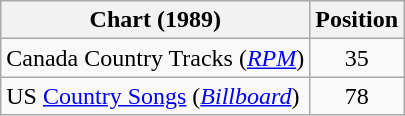<table class="wikitable sortable">
<tr>
<th scope="col">Chart (1989)</th>
<th scope="col">Position</th>
</tr>
<tr>
<td>Canada Country Tracks (<em><a href='#'>RPM</a></em>)</td>
<td align="center">35</td>
</tr>
<tr>
<td>US <a href='#'>Country Songs</a> (<em><a href='#'>Billboard</a></em>)</td>
<td align="center">78</td>
</tr>
</table>
